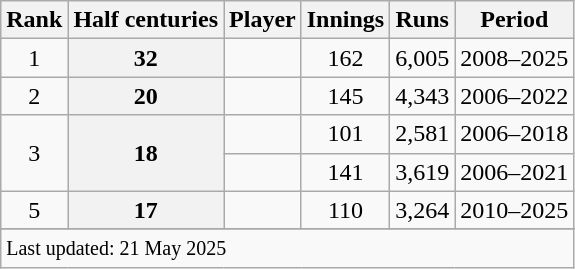<table class="wikitable plainrowheaders sortable">
<tr>
<th scope=col>Rank</th>
<th scope=col>Half centuries</th>
<th scope=col>Player</th>
<th scope=col>Innings</th>
<th scope=col>Runs</th>
<th scope=col>Period</th>
</tr>
<tr>
<td align=center>1</td>
<th scope=row style="text-align:center;">32</th>
<td></td>
<td align=center>162</td>
<td align=center>6,005</td>
<td>2008–2025</td>
</tr>
<tr>
<td align=center>2</td>
<th scope=row style="text-align:center;">20</th>
<td></td>
<td align=center>145</td>
<td align=center>4,343</td>
<td>2006–2022</td>
</tr>
<tr>
<td align=center rowspan=2>3</td>
<th scope=row style=text-align:center; rowspan=2>18</th>
<td></td>
<td align=center>101</td>
<td align=center>2,581</td>
<td>2006–2018</td>
</tr>
<tr>
<td></td>
<td align=center>141</td>
<td align=center>3,619</td>
<td>2006–2021</td>
</tr>
<tr>
<td align=center>5</td>
<th scope=row style=text-align:center;>17</th>
<td></td>
<td align=center>110</td>
<td align=center>3,264</td>
<td>2010–2025</td>
</tr>
<tr>
</tr>
<tr class=sortbottom>
<td colspan=6><small>Last updated: 21 May 2025</small></td>
</tr>
</table>
